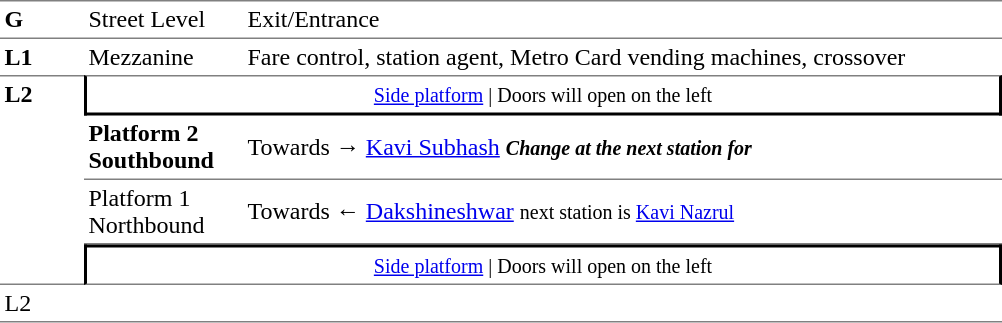<table table border=0 cellspacing=0 cellpadding=3>
<tr>
<td style="border-bottom:solid 1px gray;border-top:solid 1px gray;" width=50 valign=top><strong>G</strong></td>
<td style="border-top:solid 1px gray;border-bottom:solid 1px gray;" width=100 valign=top>Street Level</td>
<td style="border-top:solid 1px gray;border-bottom:solid 1px gray;" width=500 valign=top>Exit/Entrance</td>
</tr>
<tr>
<td valign=top><strong>L1</strong></td>
<td valign=top>Mezzanine</td>
<td valign=top>Fare control, station agent, Metro Card vending machines, crossover<br></td>
</tr>
<tr>
<td style="border-top:solid 1px gray;border-bottom:solid 1px gray;" width=50 rowspan=4 valign=top><strong>L2</strong></td>
<td style="border-top:solid 1px gray;border-right:solid 2px black;border-left:solid 2px black;border-bottom:solid 2px black;text-align:center;" colspan=2><small><a href='#'>Side platform</a> | Doors will open on the left </small></td>
</tr>
<tr>
<td width="100" style="border-bottom:solid 1px gray;"><span><strong>Platform 2</strong><br><strong>Southbound</strong></span></td>
<td width="500" style="border-bottom:solid 1px gray;">Towards → <a href='#'>Kavi Subhash</a> <small><strong><em>Change at the next station for <strong><em></small></td>
</tr>
<tr>
<td width="100" style="border-bottom:solid 1px gray;"><span></strong>Platform 1<strong><br></strong>Northbound<strong></span></td>
<td width="500" style="border-bottom:solid 1px gray;">Towards ← <a href='#'>Dakshineshwar</a> <small>next station is <a href='#'>Kavi Nazrul</a></small></td>
</tr>
<tr>
<td style="border-top:solid 2px black;border-right:solid 2px black;border-left:solid 2px black;border-bottom:solid 1px gray;text-align:center;" colspan=2><small><a href='#'>Side platform</a> | Doors will open on the left </small></td>
</tr>
<tr>
<td style="border-bottom:solid 1px gray;" width=50 rowspan=2 valign=top></strong>L2<strong></td>
<td style="border-bottom:solid 1px gray;" width=100></td>
<td style="border-bottom:solid 1px gray;" width=500></td>
</tr>
<tr>
</tr>
</table>
